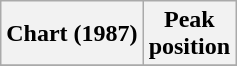<table class="wikitable plainrowheaders">
<tr>
<th scope="col">Chart (1987)</th>
<th scope="col">Peak<br>position</th>
</tr>
<tr>
</tr>
</table>
